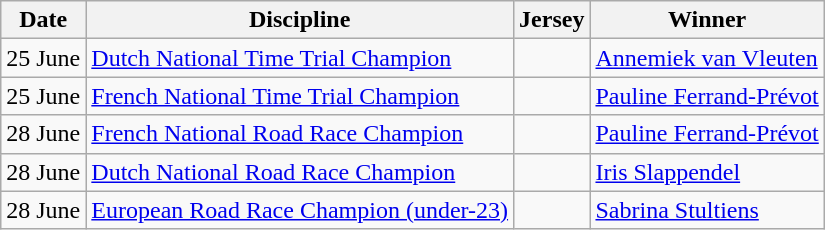<table class="wikitable">
<tr>
<th>Date</th>
<th>Discipline</th>
<th>Jersey</th>
<th>Winner</th>
</tr>
<tr>
<td>25 June</td>
<td><a href='#'>Dutch National Time Trial Champion</a></td>
<td></td>
<td><a href='#'>Annemiek van Vleuten</a></td>
</tr>
<tr>
<td>25 June</td>
<td><a href='#'>French National Time Trial Champion</a></td>
<td></td>
<td><a href='#'>Pauline Ferrand-Prévot</a></td>
</tr>
<tr>
<td>28 June</td>
<td><a href='#'>French National Road Race Champion</a></td>
<td></td>
<td><a href='#'>Pauline Ferrand-Prévot</a></td>
</tr>
<tr>
<td>28 June</td>
<td><a href='#'>Dutch National Road Race Champion</a></td>
<td></td>
<td><a href='#'>Iris Slappendel</a></td>
</tr>
<tr>
<td>28 June</td>
<td><a href='#'>European Road Race Champion (under-23)</a></td>
<td></td>
<td><a href='#'>Sabrina Stultiens</a></td>
</tr>
</table>
